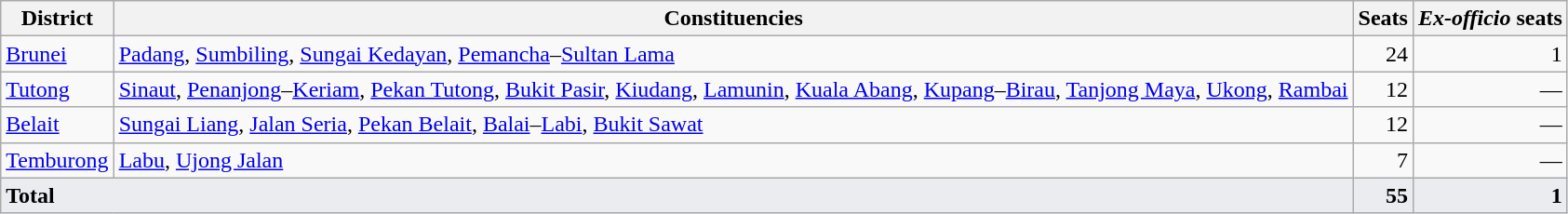<table class="wikitable">
<tr>
<th>District</th>
<th>Constituencies</th>
<th>Seats</th>
<th><em>Ex-officio</em> seats</th>
</tr>
<tr>
<td><a href='#'>Brunei</a></td>
<td><a href='#'>Padang</a>, <a href='#'>Sumbiling</a>, <a href='#'>Sungai Kedayan</a>, <a href='#'>Pemancha</a>–<a href='#'>Sultan Lama</a></td>
<td align="right">24</td>
<td align="right">1</td>
</tr>
<tr>
<td><a href='#'>Tutong</a></td>
<td><a href='#'>Sinaut</a>, <a href='#'>Penanjong</a>–<a href='#'>Keriam</a>, <a href='#'>Pekan Tutong</a>, <a href='#'>Bukit Pasir</a>, <a href='#'>Kiudang</a>, <a href='#'>Lamunin</a>, <a href='#'>Kuala Abang</a>, <a href='#'>Kupang</a>–<a href='#'>Birau</a>, <a href='#'>Tanjong Maya</a>, <a href='#'>Ukong</a>, <a href='#'>Rambai</a></td>
<td align="right">12</td>
<td align="right">—</td>
</tr>
<tr>
<td><a href='#'>Belait</a></td>
<td><a href='#'>Sungai Liang</a>, <a href='#'>Jalan Seria</a>, <a href='#'>Pekan Belait</a>, <a href='#'>Balai</a>–<a href='#'>Labi</a>, <a href='#'>Bukit Sawat</a></td>
<td align="right">12</td>
<td align="right">—</td>
</tr>
<tr>
<td><a href='#'>Temburong</a></td>
<td><a href='#'>Labu</a>, <a href='#'>Ujong Jalan</a></td>
<td align="right">7</td>
<td align="right">—</td>
</tr>
<tr bgcolor="#EAECF0" style=font-weight:bold>
<td colspan="2" align=left><strong>Total</strong></td>
<td align="right">55</td>
<td align="right">1</td>
</tr>
</table>
